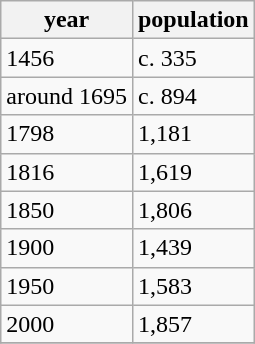<table class="wikitable">
<tr>
<th>year</th>
<th>population</th>
</tr>
<tr>
<td>1456</td>
<td>c. 335</td>
</tr>
<tr>
<td>around 1695</td>
<td>c. 894</td>
</tr>
<tr>
<td>1798</td>
<td>1,181</td>
</tr>
<tr>
<td>1816</td>
<td>1,619</td>
</tr>
<tr>
<td>1850</td>
<td>1,806</td>
</tr>
<tr>
<td>1900</td>
<td>1,439</td>
</tr>
<tr>
<td>1950</td>
<td>1,583</td>
</tr>
<tr>
<td>2000</td>
<td>1,857</td>
</tr>
<tr>
</tr>
</table>
